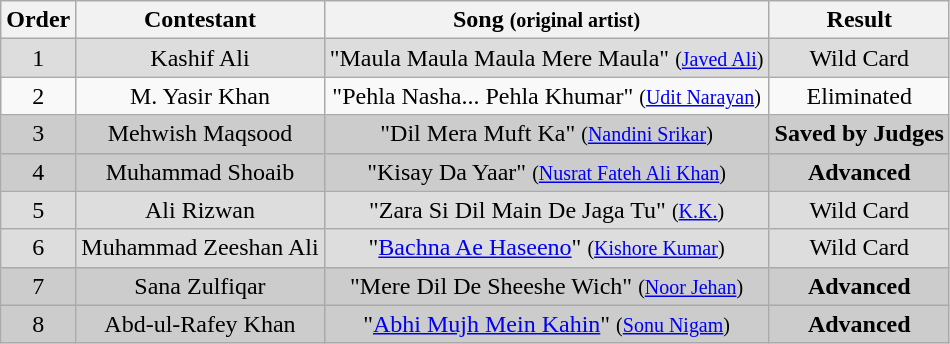<table class="wikitable plainrowheaders" style="text-align:center;">
<tr>
<th scope="col">Order</th>
<th scope="col">Contestant</th>
<th scope="col">Song <small> (original artist)</small></th>
<th scope="col">Result</th>
</tr>
<tr style="background:#ddd;">
<td>1</td>
<td>Kashif Ali</td>
<td>"Maula Maula Maula Mere Maula" <small>(<a href='#'>Javed Ali</a>)</small></td>
<td>Wild Card</td>
</tr>
<tr>
<td>2</td>
<td>M. Yasir Khan</td>
<td>"Pehla Nasha... Pehla Khumar" <small>(<a href='#'>Udit Narayan</a>)</small></td>
<td>Eliminated</td>
</tr>
<tr style="background:#ccc;">
<td>3</td>
<td>Mehwish Maqsood</td>
<td>"Dil Mera Muft Ka" <small>(<a href='#'>Nandini Srikar</a>)</small></td>
<td><strong>Saved by Judges</strong></td>
</tr>
<tr style="background:#ccc;">
<td>4</td>
<td>Muhammad Shoaib</td>
<td>"Kisay Da Yaar" <small>(<a href='#'>Nusrat Fateh Ali Khan</a>)</small></td>
<td><strong>Advanced</strong></td>
</tr>
<tr style="background:#ddd;">
<td>5</td>
<td>Ali Rizwan</td>
<td>"Zara Si Dil Main De Jaga Tu" <small>(<a href='#'>K.K.</a>)</small></td>
<td>Wild Card</td>
</tr>
<tr style="background:#ddd;">
<td>6</td>
<td>Muhammad Zeeshan Ali</td>
<td>"<a href='#'>Bachna Ae Haseeno</a>" <small>(<a href='#'>Kishore Kumar</a>)</small></td>
<td>Wild Card</td>
</tr>
<tr style="background:#ccc;">
<td>7</td>
<td>Sana Zulfiqar</td>
<td>"Mere Dil De Sheeshe Wich" <small>(<a href='#'>Noor Jehan</a>) </small></td>
<td><strong>Advanced</strong></td>
</tr>
<tr style="background:#ccc;">
<td>8</td>
<td>Abd-ul-Rafey Khan</td>
<td>"<a href='#'>Abhi Mujh Mein Kahin</a>" <small>(<a href='#'>Sonu Nigam</a>)</small></td>
<td><strong>Advanced</strong></td>
</tr>
</table>
